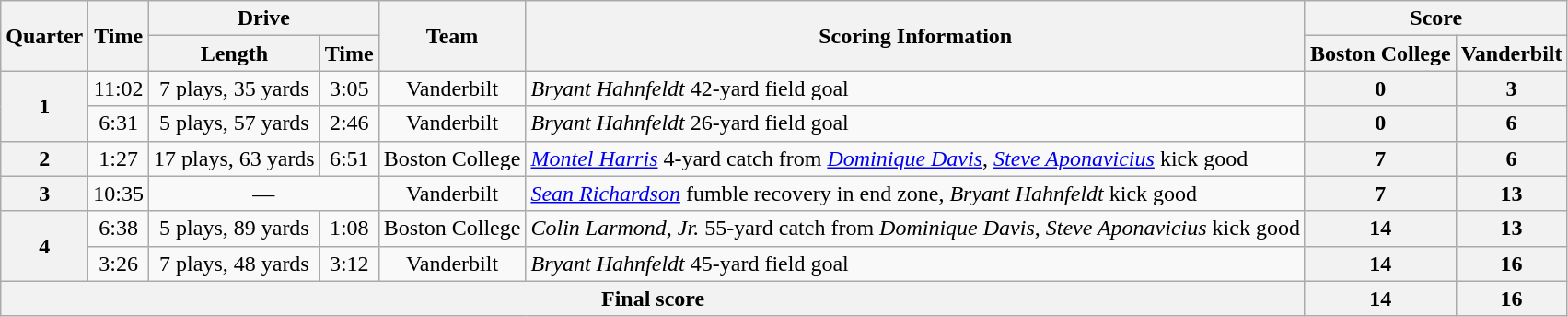<table class=wikitable style="text-align:center;">
<tr>
<th rowspan=2>Quarter</th>
<th rowspan=2>Time</th>
<th colspan=2>Drive</th>
<th rowspan=2>Team</th>
<th rowspan=2>Scoring Information</th>
<th colspan=2>Score</th>
</tr>
<tr>
<th>Length</th>
<th>Time</th>
<th>Boston College</th>
<th>Vanderbilt</th>
</tr>
<tr>
<th rowspan=2>1</th>
<td>11:02</td>
<td>7 plays, 35 yards</td>
<td>3:05</td>
<td>Vanderbilt</td>
<td align=left><em>Bryant Hahnfeldt</em> 42-yard field goal</td>
<th>0</th>
<th>3</th>
</tr>
<tr>
<td>6:31</td>
<td>5 plays, 57 yards</td>
<td>2:46</td>
<td>Vanderbilt</td>
<td align=left><em>Bryant Hahnfeldt</em> 26-yard field goal</td>
<th>0</th>
<th>6</th>
</tr>
<tr>
<th>2</th>
<td>1:27</td>
<td>17 plays, 63 yards</td>
<td>6:51</td>
<td>Boston College</td>
<td align=left><em><a href='#'>Montel Harris</a></em> 4-yard catch from <em><a href='#'>Dominique Davis</a></em>, <em><a href='#'>Steve Aponavicius</a></em> kick good</td>
<th>7</th>
<th>6</th>
</tr>
<tr>
<th>3</th>
<td>10:35</td>
<td colspan=2>—</td>
<td>Vanderbilt</td>
<td align=left><em><a href='#'>Sean Richardson</a></em> fumble recovery in end zone, <em>Bryant Hahnfeldt</em> kick good</td>
<th>7</th>
<th>13</th>
</tr>
<tr>
<th rowspan=2>4</th>
<td>6:38</td>
<td>5 plays, 89 yards</td>
<td>1:08</td>
<td>Boston College</td>
<td align=left><em>Colin Larmond, Jr.</em> 55-yard catch from <em>Dominique Davis</em>, <em>Steve Aponavicius</em> kick good</td>
<th>14</th>
<th>13</th>
</tr>
<tr>
<td>3:26</td>
<td>7 plays, 48 yards</td>
<td>3:12</td>
<td>Vanderbilt</td>
<td align=left><em>Bryant Hahnfeldt</em> 45-yard field goal</td>
<th>14</th>
<th>16</th>
</tr>
<tr>
<th colspan=6>Final score</th>
<th>14</th>
<th>16</th>
</tr>
</table>
